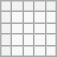<table class="wikitable">
<tr>
<th align=center></th>
<th align=center></th>
<th align=center></th>
<th align=center></th>
<th align=center></th>
</tr>
<tr>
<th align=center></th>
<td align=center></td>
<td align=center></td>
<td align=center></td>
<td align=center></td>
</tr>
<tr>
<th align=center></th>
<td align=center></td>
<td align=center></td>
<td align=center></td>
<td align=center></td>
</tr>
<tr>
<th align=center></th>
<td align=center></td>
<td align=center></td>
<td align=center></td>
<td align=center></td>
</tr>
<tr>
<th align=center></th>
<td align=center></td>
<td align=center></td>
<td align=center></td>
<td align=center></td>
</tr>
</table>
